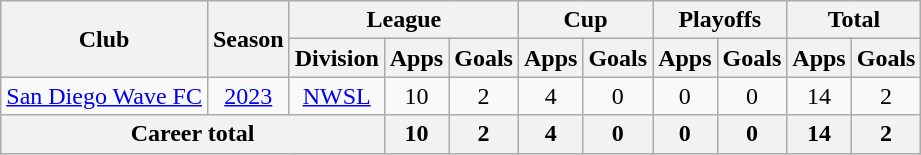<table class="wikitable" style="text-align: center;">
<tr>
<th rowspan=2 scope="col">Club</th>
<th rowspan=2 scope="col">Season</th>
<th colspan=3 scope="col">League</th>
<th colspan=2 scope="col">Cup</th>
<th colspan=2 scope="col">Playoffs</th>
<th colspan=2 scope="col">Total</th>
</tr>
<tr>
<th>Division</th>
<th>Apps</th>
<th>Goals</th>
<th>Apps</th>
<th>Goals</th>
<th>Apps</th>
<th>Goals</th>
<th>Apps</th>
<th>Goals</th>
</tr>
<tr>
<td><a href='#'>San Diego Wave FC</a></td>
<td><a href='#'>2023</a></td>
<td><a href='#'>NWSL</a></td>
<td>10</td>
<td>2</td>
<td>4</td>
<td>0</td>
<td>0</td>
<td>0</td>
<td>14</td>
<td>2</td>
</tr>
<tr>
<th colspan=3>Career total</th>
<th>10</th>
<th>2</th>
<th>4</th>
<th>0</th>
<th>0</th>
<th>0</th>
<th>14</th>
<th>2</th>
</tr>
</table>
